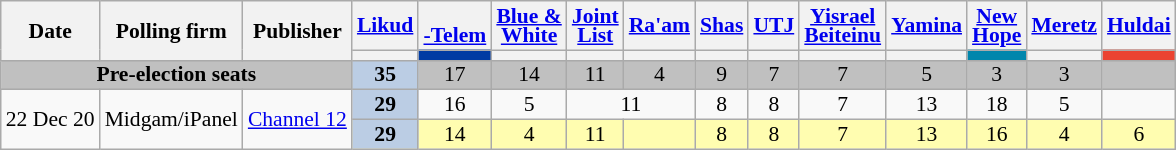<table class="wikitable sortable" style=text-align:center;font-size:90%;line-height:13px>
<tr>
<th rowspan=2>Date</th>
<th rowspan=2>Polling firm</th>
<th rowspan=2>Publisher</th>
<th><a href='#'>Likud</a></th>
<th><a href='#'><br>-Telem</a></th>
<th><a href='#'>Blue &<br>White</a></th>
<th><a href='#'>Joint<br>List</a></th>
<th><a href='#'>Ra'am</a></th>
<th><a href='#'>Shas</a></th>
<th><a href='#'>UTJ</a></th>
<th><a href='#'>Yisrael<br>Beiteinu</a></th>
<th><a href='#'>Yamina</a></th>
<th><a href='#'>New<br>Hope</a></th>
<th><a href='#'>Meretz</a></th>
<th><a href='#'>Huldai</a></th>
</tr>
<tr>
<th style=background:></th>
<th style=background:#003BA3></th>
<th style=background:></th>
<th style=background:></th>
<th style=background:></th>
<th style=background:></th>
<th style=background:></th>
<th style=background:></th>
<th style=background:></th>
<th style=background:#0086AC></th>
<th style=background:></th>
<th style=background:#EB4331></th>
</tr>
<tr style=background:silver>
<td colspan=3><strong>Pre-election seats</strong></td>
<td style=background:#BBCDE4><strong>35</strong>	</td>
<td>17					</td>
<td>14					</td>
<td>11					</td>
<td>4					</td>
<td>9					</td>
<td>7					</td>
<td>7					</td>
<td>5					</td>
<td>3					</td>
<td>3					</td>
<td>				</td>
</tr>
<tr>
<td rowspan=2 data-sort-value=2020-12-22>22 Dec 20</td>
<td rowspan=2>Midgam/iPanel</td>
<td rowspan=2><a href='#'>Channel 12</a></td>
<td style=background:#BBCDE4><strong>29</strong>	</td>
<td>16					</td>
<td>5					</td>
<td colspan=2>11				</td>
<td>8					</td>
<td>8					</td>
<td>7					</td>
<td>13					</td>
<td>18					</td>
<td>5					</td>
<td>				</td>
</tr>
<tr style=background:#fffdb0>
<td style=background:#BBCDE4><strong>29</strong>	</td>
<td>14					</td>
<td>4					</td>
<td>11					</td>
<td>			</td>
<td>8					</td>
<td>8					</td>
<td>7					</td>
<td>13					</td>
<td>16					</td>
<td>4					</td>
<td>6					</td>
</tr>
</table>
